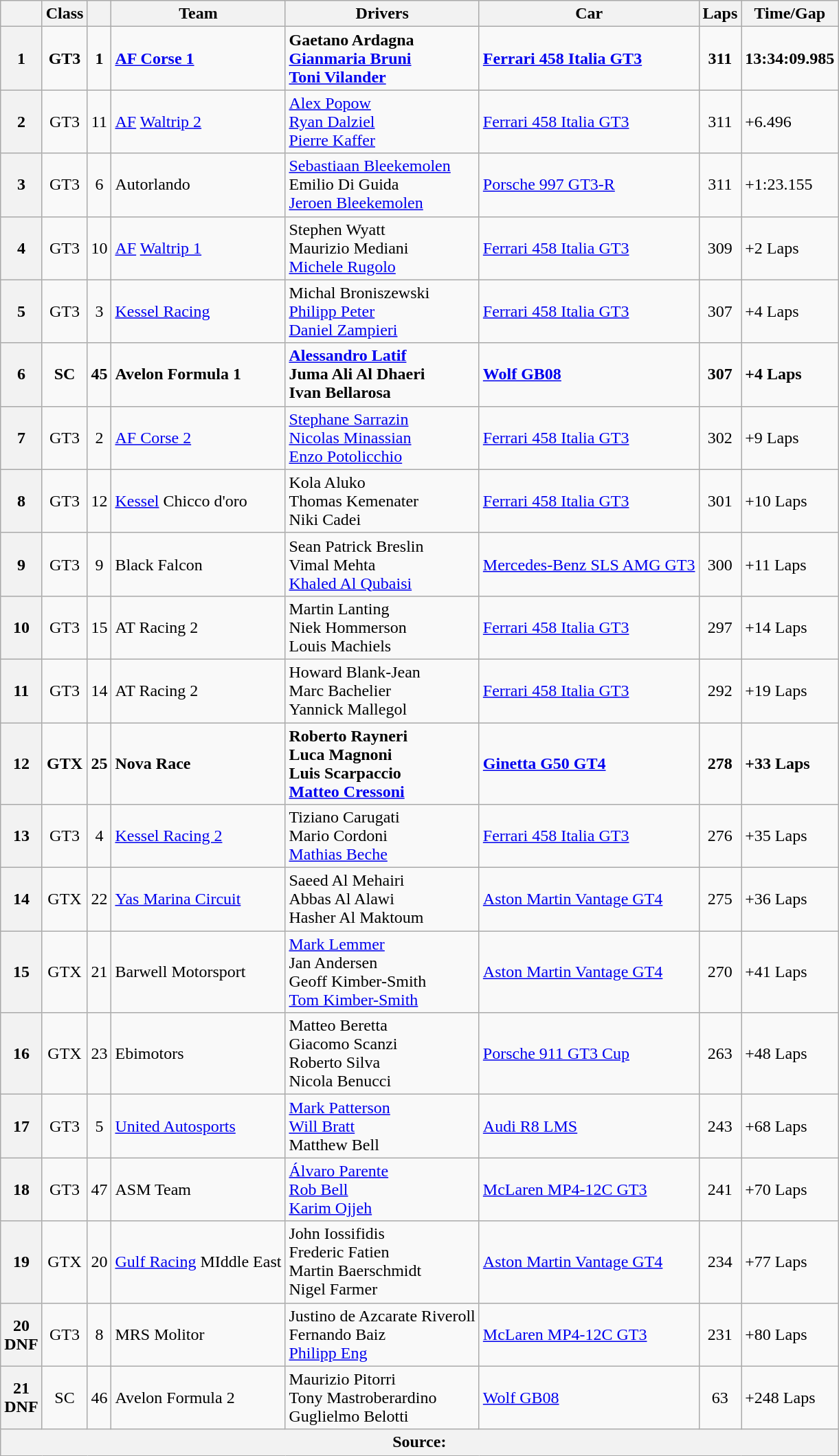<table class="wikitable">
<tr>
<th></th>
<th>Class</th>
<th></th>
<th>Team</th>
<th>Drivers</th>
<th>Car</th>
<th>Laps</th>
<th>Time/Gap</th>
</tr>
<tr>
<th>1</th>
<td align="center"><strong>GT3</strong></td>
<td align="center"><strong>1</strong></td>
<td><strong> <a href='#'>AF Corse 1</a></strong></td>
<td><strong> Gaetano Ardagna<br> <a href='#'>Gianmaria Bruni</a><br> <a href='#'>Toni Vilander</a></strong></td>
<td><a href='#'><strong>Ferrari 458 Italia GT3</strong></a></td>
<td align="center"><strong>311</strong></td>
<td><strong>13:34:09.985</strong></td>
</tr>
<tr>
<th>2</th>
<td align="center">GT3</td>
<td align="center">11</td>
<td> <a href='#'>AF</a> <a href='#'>Waltrip 2</a></td>
<td> <a href='#'>Alex Popow</a><br> <a href='#'>Ryan Dalziel</a><br> <a href='#'>Pierre Kaffer</a></td>
<td><a href='#'>Ferrari 458 Italia GT3</a></td>
<td align="center">311</td>
<td>+6.496</td>
</tr>
<tr>
<th>3</th>
<td align="center">GT3</td>
<td align="center">6</td>
<td> Autorlando</td>
<td> <a href='#'>Sebastiaan Bleekemolen</a><br> Emilio Di Guida<br> <a href='#'>Jeroen Bleekemolen</a></td>
<td><a href='#'>Porsche 997 GT3-R</a></td>
<td align="center">311</td>
<td>+1:23.155</td>
</tr>
<tr>
<th>4</th>
<td align="center">GT3</td>
<td align="center">10</td>
<td> <a href='#'>AF</a> <a href='#'>Waltrip 1</a></td>
<td> Stephen Wyatt<br> Maurizio Mediani<br> <a href='#'>Michele Rugolo</a></td>
<td><a href='#'>Ferrari 458 Italia GT3</a></td>
<td align="center">309</td>
<td>+2 Laps</td>
</tr>
<tr>
<th>5</th>
<td align="center">GT3</td>
<td align="center">3</td>
<td> <a href='#'>Kessel Racing</a></td>
<td> Michal Broniszewski<br> <a href='#'>Philipp Peter</a><br> <a href='#'>Daniel Zampieri</a></td>
<td><a href='#'>Ferrari 458 Italia GT3</a></td>
<td align="center">307</td>
<td>+4 Laps</td>
</tr>
<tr>
<th>6</th>
<td align="center"><strong>SC</strong></td>
<td align="center"><strong>45</strong></td>
<td><strong> Avelon Formula 1</strong></td>
<td><strong> <a href='#'>Alessandro Latif</a><br> Juma Ali Al Dhaeri<br> Ivan Bellarosa</strong></td>
<td><strong><a href='#'>Wolf GB08</a></strong></td>
<td align="center"><strong>307</strong></td>
<td><strong>+4 Laps</strong></td>
</tr>
<tr>
<th>7</th>
<td align="center">GT3</td>
<td align="center">2</td>
<td> <a href='#'>AF Corse 2</a></td>
<td> <a href='#'>Stephane Sarrazin</a><br> <a href='#'>Nicolas Minassian</a><br> <a href='#'>Enzo Potolicchio</a></td>
<td><a href='#'>Ferrari 458 Italia GT3</a></td>
<td align="center">302</td>
<td>+9 Laps</td>
</tr>
<tr>
<th>8</th>
<td align="center">GT3</td>
<td align="center">12</td>
<td> <a href='#'>Kessel</a> Chicco d'oro</td>
<td> Kola Aluko<br> Thomas Kemenater<br> Niki Cadei</td>
<td><a href='#'>Ferrari 458 Italia GT3</a></td>
<td align="center">301</td>
<td>+10 Laps</td>
</tr>
<tr>
<th>9</th>
<td align="center">GT3</td>
<td align="center">9</td>
<td> Black Falcon</td>
<td> Sean Patrick Breslin<br> Vimal Mehta<br> <a href='#'>Khaled Al Qubaisi</a></td>
<td><a href='#'>Mercedes-Benz SLS AMG GT3</a></td>
<td align="center">300</td>
<td>+11 Laps</td>
</tr>
<tr>
<th>10</th>
<td align="center">GT3</td>
<td align="center">15</td>
<td> AT Racing 2</td>
<td> Martin Lanting<br> Niek Hommerson<br> Louis Machiels</td>
<td><a href='#'>Ferrari 458 Italia GT3</a></td>
<td align="center">297</td>
<td>+14 Laps</td>
</tr>
<tr>
<th>11</th>
<td align="center">GT3</td>
<td align="center">14</td>
<td> AT Racing 2</td>
<td> Howard Blank-Jean<br> Marc Bachelier<br> Yannick Mallegol</td>
<td><a href='#'>Ferrari 458 Italia GT3</a></td>
<td align="center">292</td>
<td>+19 Laps</td>
</tr>
<tr>
<th>12</th>
<td align="center"><strong>GTX</strong></td>
<td align="center"><strong>25</strong></td>
<td><strong> Nova Race</strong></td>
<td><strong> Roberto Rayneri<br> Luca Magnoni<br> Luis Scarpaccio<br> <a href='#'>Matteo Cressoni</a></strong></td>
<td><strong><a href='#'>Ginetta G50 GT4</a></strong></td>
<td align="center"><strong>278</strong></td>
<td><strong>+33 Laps</strong></td>
</tr>
<tr>
<th>13</th>
<td align="center">GT3</td>
<td align="center">4</td>
<td> <a href='#'>Kessel Racing 2</a></td>
<td> Tiziano Carugati<br> Mario Cordoni<br> <a href='#'>Mathias Beche</a></td>
<td><a href='#'>Ferrari 458 Italia GT3</a></td>
<td align="center">276</td>
<td>+35 Laps</td>
</tr>
<tr>
<th>14</th>
<td align="center">GTX</td>
<td align="center">22</td>
<td> <a href='#'>Yas Marina Circuit</a></td>
<td> Saeed Al Mehairi<br> Abbas Al Alawi<br> Hasher Al Maktoum</td>
<td><a href='#'>Aston Martin Vantage GT4</a></td>
<td align="center">275</td>
<td>+36 Laps</td>
</tr>
<tr>
<th>15</th>
<td align="center">GTX</td>
<td align="center">21</td>
<td> Barwell Motorsport</td>
<td> <a href='#'>Mark Lemmer</a><br> Jan Andersen<br> Geoff Kimber-Smith<br> <a href='#'>Tom Kimber-Smith</a></td>
<td><a href='#'>Aston Martin Vantage GT4</a></td>
<td align="center">270</td>
<td>+41 Laps</td>
</tr>
<tr>
<th>16</th>
<td align="center">GTX</td>
<td align="center">23</td>
<td> Ebimotors</td>
<td> Matteo Beretta<br> Giacomo Scanzi<br> Roberto Silva<br> Nicola Benucci</td>
<td><a href='#'>Porsche 911 GT3 Cup</a></td>
<td align="center">263</td>
<td>+48 Laps</td>
</tr>
<tr>
<th>17</th>
<td align="center">GT3</td>
<td align="center">5</td>
<td> <a href='#'>United Autosports</a></td>
<td> <a href='#'>Mark Patterson</a><br> <a href='#'>Will Bratt</a><br> Matthew Bell</td>
<td><a href='#'>Audi R8 LMS</a></td>
<td align="center">243</td>
<td>+68 Laps</td>
</tr>
<tr>
<th>18</th>
<td align="center">GT3</td>
<td align="center">47</td>
<td> ASM Team</td>
<td> <a href='#'>Álvaro Parente</a><br> <a href='#'>Rob Bell</a><br> <a href='#'>Karim Ojjeh</a></td>
<td><a href='#'>McLaren MP4-12C GT3</a></td>
<td align="center">241</td>
<td>+70 Laps</td>
</tr>
<tr>
<th>19</th>
<td align="center">GTX</td>
<td align="center">20</td>
<td> <a href='#'>Gulf Racing</a> MIddle East</td>
<td> John Iossifidis<br> Frederic Fatien<br> Martin Baerschmidt<br> Nigel Farmer</td>
<td><a href='#'>Aston Martin Vantage GT4</a></td>
<td align="center">234</td>
<td>+77 Laps</td>
</tr>
<tr>
<th>20<br>DNF</th>
<td align="center">GT3</td>
<td align="center">8</td>
<td> MRS Molitor</td>
<td> Justino de Azcarate Riveroll<br> Fernando Baiz<br> <a href='#'>Philipp Eng</a></td>
<td><a href='#'>McLaren MP4-12C GT3</a></td>
<td align="center">231</td>
<td>+80 Laps</td>
</tr>
<tr>
<th>21<br>DNF</th>
<td align="center">SC</td>
<td align="center">46</td>
<td> Avelon Formula 2</td>
<td> Maurizio Pitorri<br> Tony Mastroberardino<br> Guglielmo Belotti</td>
<td><a href='#'>Wolf GB08</a></td>
<td align="center">63</td>
<td>+248 Laps</td>
</tr>
<tr>
<th colspan="8">Source:</th>
</tr>
</table>
